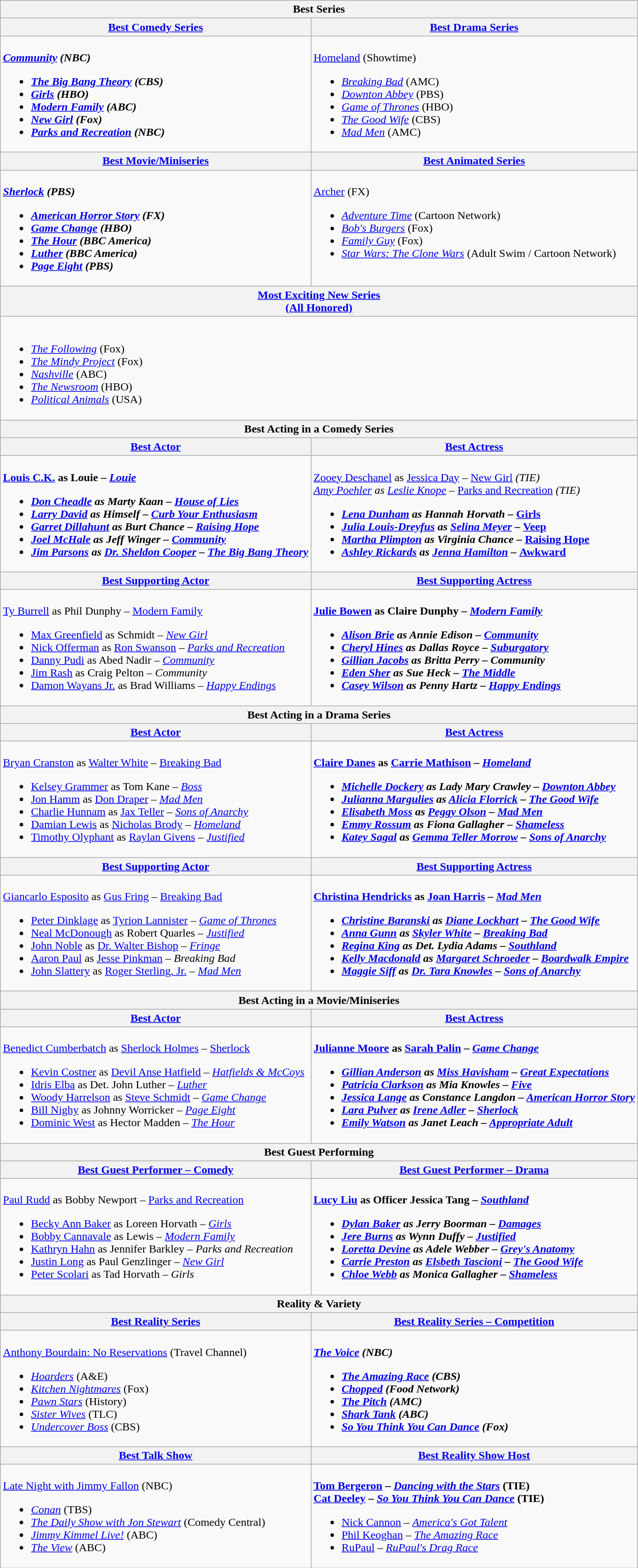<table class=wikitable style="width=100%">
<tr>
<th colspan="2">Best Series</th>
</tr>
<tr>
<th style="width=50%"><a href='#'>Best Comedy Series</a></th>
<th style="width=50%"><a href='#'>Best Drama Series</a></th>
</tr>
<tr>
<td valign="top"><br><strong><em><a href='#'>Community</a><em> (NBC)<strong><ul><li></em><a href='#'>The Big Bang Theory</a><em> (CBS)</li><li></em><a href='#'>Girls</a><em> (HBO)</li><li></em><a href='#'>Modern Family</a><em> (ABC)</li><li></em><a href='#'>New Girl</a><em> (Fox)</li><li></em><a href='#'>Parks and Recreation</a><em> (NBC)</li></ul></td>
<td valign="top"><br></em></strong><a href='#'>Homeland</a></em> (Showtime)</strong><ul><li><em><a href='#'>Breaking Bad</a></em> (AMC)</li><li><em><a href='#'>Downton Abbey</a></em> (PBS)</li><li><em><a href='#'>Game of Thrones</a></em> (HBO)</li><li><em><a href='#'>The Good Wife</a></em> (CBS)</li><li><em><a href='#'>Mad Men</a></em> (AMC)</li></ul></td>
</tr>
<tr>
<th><a href='#'>Best Movie/Miniseries</a></th>
<th><a href='#'>Best Animated Series</a></th>
</tr>
<tr>
<td valign="top"><br><strong><em><a href='#'>Sherlock</a><em> (PBS)<strong><ul><li></em><a href='#'>American Horror Story</a><em> (FX)</li><li></em><a href='#'>Game Change</a><em> (HBO)</li><li></em><a href='#'>The Hour</a><em> (BBC America)</li><li></em><a href='#'>Luther</a><em> (BBC America)</li><li></em><a href='#'>Page Eight</a><em> (PBS)</li></ul></td>
<td valign="top"><br></em></strong><a href='#'>Archer</a></em> (FX)</strong><ul><li><em><a href='#'>Adventure Time</a></em> (Cartoon Network)</li><li><em><a href='#'>Bob's Burgers</a></em> (Fox)</li><li><em><a href='#'>Family Guy</a></em> (Fox)</li><li><em><a href='#'>Star Wars: The Clone Wars</a></em> (Adult Swim / Cartoon Network)</li></ul></td>
</tr>
<tr>
<th colspan="2"><a href='#'>Most Exciting New Series <br> (All Honored)</a></th>
</tr>
<tr>
<td valign="top" colspan="2"><br><ul><li><em><a href='#'>The Following</a></em> (Fox)</li><li><em><a href='#'>The Mindy Project</a></em> (Fox)</li><li><em><a href='#'>Nashville</a></em> (ABC)</li><li><em><a href='#'>The Newsroom</a></em> (HBO)</li><li><em><a href='#'>Political Animals</a></em> (USA)</li></ul></td>
</tr>
<tr>
<th colspan="2">Best Acting in a Comedy Series</th>
</tr>
<tr>
<th><a href='#'>Best Actor</a></th>
<th><a href='#'>Best Actress</a></th>
</tr>
<tr>
<td valign="top"><br><strong><a href='#'>Louis C.K.</a> as Louie – <em><a href='#'>Louie</a><strong><em><ul><li><a href='#'>Don Cheadle</a> as Marty Kaan – </em><a href='#'>House of Lies</a><em></li><li><a href='#'>Larry David</a> as Himself – </em><a href='#'>Curb Your Enthusiasm</a><em></li><li><a href='#'>Garret Dillahunt</a> as Burt Chance – </em><a href='#'>Raising Hope</a><em></li><li><a href='#'>Joel McHale</a> as Jeff Winger – </em><a href='#'>Community</a><em></li><li><a href='#'>Jim Parsons</a> as <a href='#'>Dr. Sheldon Cooper</a> – </em><a href='#'>The Big Bang Theory</a><em></li></ul></td>
<td valign="top"><br></strong><a href='#'>Zooey Deschanel</a> as <a href='#'>Jessica Day</a> – </em><a href='#'>New Girl</a><em> (TIE)<strong> <br></strong><a href='#'>Amy Poehler</a> as <a href='#'>Leslie Knope</a> – </em><a href='#'>Parks and Recreation</a><em> (TIE)<strong><ul><li><a href='#'>Lena Dunham</a> as Hannah Horvath – </em><a href='#'>Girls</a><em></li><li><a href='#'>Julia Louis-Dreyfus</a> as <a href='#'>Selina Meyer</a> – </em><a href='#'>Veep</a><em></li><li><a href='#'>Martha Plimpton</a> as Virginia Chance – </em><a href='#'>Raising Hope</a><em></li><li><a href='#'>Ashley Rickards</a> as <a href='#'>Jenna Hamilton</a> – </em><a href='#'>Awkward</a><em></li></ul></td>
</tr>
<tr>
<th><a href='#'>Best Supporting Actor</a></th>
<th><a href='#'>Best Supporting Actress</a></th>
</tr>
<tr>
<td valign="top"><br></strong><a href='#'>Ty Burrell</a> as Phil Dunphy – </em><a href='#'>Modern Family</a></em></strong><ul><li><a href='#'>Max Greenfield</a> as Schmidt – <em><a href='#'>New Girl</a></em></li><li><a href='#'>Nick Offerman</a> as <a href='#'>Ron Swanson</a> – <em><a href='#'>Parks and Recreation</a></em></li><li><a href='#'>Danny Pudi</a> as Abed Nadir – <em><a href='#'>Community</a></em></li><li><a href='#'>Jim Rash</a> as Craig Pelton – <em>Community</em></li><li><a href='#'>Damon Wayans Jr.</a> as Brad Williams – <em><a href='#'>Happy Endings</a></em></li></ul></td>
<td valign="top"><br><strong><a href='#'>Julie Bowen</a> as Claire Dunphy – <em><a href='#'>Modern Family</a><strong><em><ul><li><a href='#'>Alison Brie</a> as Annie Edison – </em><a href='#'>Community</a><em></li><li><a href='#'>Cheryl Hines</a> as Dallas Royce – </em><a href='#'>Suburgatory</a><em></li><li><a href='#'>Gillian Jacobs</a> as Britta Perry – </em>Community<em></li><li><a href='#'>Eden Sher</a> as Sue Heck – </em><a href='#'>The Middle</a><em></li><li><a href='#'>Casey Wilson</a> as Penny Hartz – </em><a href='#'>Happy Endings</a><em></li></ul></td>
</tr>
<tr>
<th colspan="2">Best Acting in a Drama Series</th>
</tr>
<tr>
<th><a href='#'>Best Actor</a></th>
<th><a href='#'>Best Actress</a></th>
</tr>
<tr>
<td valign="top"><br></strong><a href='#'>Bryan Cranston</a> as <a href='#'>Walter White</a> – </em><a href='#'>Breaking Bad</a></em></strong><ul><li><a href='#'>Kelsey Grammer</a> as Tom Kane – <em><a href='#'>Boss</a></em></li><li><a href='#'>Jon Hamm</a> as <a href='#'>Don Draper</a> – <em><a href='#'>Mad Men</a></em></li><li><a href='#'>Charlie Hunnam</a> as <a href='#'>Jax Teller</a> – <em><a href='#'>Sons of Anarchy</a></em></li><li><a href='#'>Damian Lewis</a> as <a href='#'>Nicholas Brody</a> – <em><a href='#'>Homeland</a></em></li><li><a href='#'>Timothy Olyphant</a> as <a href='#'>Raylan Givens</a> – <em><a href='#'>Justified</a></em></li></ul></td>
<td valign="top"><br><strong><a href='#'>Claire Danes</a> as <a href='#'>Carrie Mathison</a> – <em><a href='#'>Homeland</a><strong><em><ul><li><a href='#'>Michelle Dockery</a> as Lady Mary Crawley – </em><a href='#'>Downton Abbey</a><em></li><li><a href='#'>Julianna Margulies</a> as <a href='#'>Alicia Florrick</a> – </em><a href='#'>The Good Wife</a><em></li><li><a href='#'>Elisabeth Moss</a> as <a href='#'>Peggy Olson</a> – </em><a href='#'>Mad Men</a><em></li><li><a href='#'>Emmy Rossum</a> as Fiona Gallagher – </em><a href='#'>Shameless</a><em></li><li><a href='#'>Katey Sagal</a> as <a href='#'>Gemma Teller Morrow</a> – </em><a href='#'>Sons of Anarchy</a><em></li></ul></td>
</tr>
<tr>
<th><a href='#'>Best Supporting Actor</a></th>
<th><a href='#'>Best Supporting Actress</a></th>
</tr>
<tr>
<td valign="top"><br></strong><a href='#'>Giancarlo Esposito</a> as <a href='#'>Gus Fring</a> – </em><a href='#'>Breaking Bad</a></em></strong><ul><li><a href='#'>Peter Dinklage</a> as <a href='#'>Tyrion Lannister</a> – <em><a href='#'>Game of Thrones</a></em></li><li><a href='#'>Neal McDonough</a> as Robert Quarles – <em><a href='#'>Justified</a></em></li><li><a href='#'>John Noble</a> as <a href='#'>Dr. Walter Bishop</a> – <em><a href='#'>Fringe</a></em></li><li><a href='#'>Aaron Paul</a> as <a href='#'>Jesse Pinkman</a> – <em>Breaking Bad</em></li><li><a href='#'>John Slattery</a> as <a href='#'>Roger Sterling, Jr.</a> – <em><a href='#'>Mad Men</a></em></li></ul></td>
<td valign="top"><br><strong><a href='#'>Christina Hendricks</a> as <a href='#'>Joan Harris</a> – <em><a href='#'>Mad Men</a><strong><em><ul><li><a href='#'>Christine Baranski</a> as <a href='#'>Diane Lockhart</a> – </em><a href='#'>The Good Wife</a><em></li><li><a href='#'>Anna Gunn</a> as <a href='#'>Skyler White</a> – </em><a href='#'>Breaking Bad</a><em></li><li><a href='#'>Regina King</a> as Det. Lydia Adams – </em><a href='#'>Southland</a><em></li><li><a href='#'>Kelly Macdonald</a> as <a href='#'>Margaret Schroeder</a> – </em><a href='#'>Boardwalk Empire</a><em></li><li><a href='#'>Maggie Siff</a> as <a href='#'>Dr. Tara Knowles</a> – </em><a href='#'>Sons of Anarchy</a><em></li></ul></td>
</tr>
<tr>
<th colspan="2">Best Acting in a Movie/Miniseries</th>
</tr>
<tr>
<th><a href='#'>Best Actor</a></th>
<th><a href='#'>Best Actress</a></th>
</tr>
<tr>
<td valign="top"><br></strong><a href='#'>Benedict Cumberbatch</a> as <a href='#'>Sherlock Holmes</a> – </em><a href='#'>Sherlock</a></em></strong><ul><li><a href='#'>Kevin Costner</a> as <a href='#'>Devil Anse Hatfield</a> – <em><a href='#'>Hatfields & McCoys</a></em></li><li><a href='#'>Idris Elba</a> as Det. John Luther – <em><a href='#'>Luther</a></em></li><li><a href='#'>Woody Harrelson</a> as <a href='#'>Steve Schmidt</a> – <em><a href='#'>Game Change</a></em></li><li><a href='#'>Bill Nighy</a> as Johnny Worricker – <em><a href='#'>Page Eight</a></em></li><li><a href='#'>Dominic West</a> as Hector Madden – <em><a href='#'>The Hour</a></em></li></ul></td>
<td valign="top"><br><strong><a href='#'>Julianne Moore</a> as <a href='#'>Sarah Palin</a> – <em><a href='#'>Game Change</a><strong><em><ul><li><a href='#'>Gillian Anderson</a> as <a href='#'>Miss Havisham</a> – </em><a href='#'>Great Expectations</a><em></li><li><a href='#'>Patricia Clarkson</a> as Mia Knowles – </em><a href='#'>Five</a><em></li><li><a href='#'>Jessica Lange</a> as Constance Langdon – </em><a href='#'>American Horror Story</a><em></li><li><a href='#'>Lara Pulver</a> as <a href='#'>Irene Adler</a> – </em><a href='#'>Sherlock</a><em></li><li><a href='#'>Emily Watson</a> as Janet Leach – </em><a href='#'>Appropriate Adult</a><em></li></ul></td>
</tr>
<tr>
<th colspan="2">Best Guest Performing</th>
</tr>
<tr>
<th><a href='#'>Best Guest Performer – Comedy</a></th>
<th><a href='#'>Best Guest Performer – Drama</a></th>
</tr>
<tr>
<td valign="top"><br></strong><a href='#'>Paul Rudd</a> as Bobby Newport – </em><a href='#'>Parks and Recreation</a></em></strong><ul><li><a href='#'>Becky Ann Baker</a> as Loreen Horvath – <em><a href='#'>Girls</a></em></li><li><a href='#'>Bobby Cannavale</a> as Lewis – <em><a href='#'>Modern Family</a></em></li><li><a href='#'>Kathryn Hahn</a> as Jennifer Barkley – <em>Parks and Recreation</em></li><li><a href='#'>Justin Long</a> as Paul Genzlinger – <em><a href='#'>New Girl</a></em></li><li><a href='#'>Peter Scolari</a> as Tad Horvath – <em>Girls</em></li></ul></td>
<td valign="top"><br><strong><a href='#'>Lucy Liu</a> as Officer Jessica Tang – <em><a href='#'>Southland</a><strong><em><ul><li><a href='#'>Dylan Baker</a> as Jerry Boorman – </em><a href='#'>Damages</a><em></li><li><a href='#'>Jere Burns</a> as Wynn Duffy – </em><a href='#'>Justified</a><em></li><li><a href='#'>Loretta Devine</a> as Adele Webber – </em><a href='#'>Grey's Anatomy</a><em></li><li><a href='#'>Carrie Preston</a> as <a href='#'>Elsbeth Tascioni</a> – </em><a href='#'>The Good Wife</a><em></li><li><a href='#'>Chloe Webb</a> as Monica Gallagher – </em><a href='#'>Shameless</a><em></li></ul></td>
</tr>
<tr>
<th colspan="2">Reality & Variety</th>
</tr>
<tr>
<th><a href='#'>Best Reality Series</a></th>
<th><a href='#'>Best Reality Series – Competition</a></th>
</tr>
<tr>
<td valign="top"><br></em></strong><a href='#'>Anthony Bourdain: No Reservations</a></em> (Travel Channel)</strong><ul><li><em><a href='#'>Hoarders</a></em> (A&E)</li><li><em><a href='#'>Kitchen Nightmares</a></em> (Fox)</li><li><em><a href='#'>Pawn Stars</a></em> (History)</li><li><em><a href='#'>Sister Wives</a></em> (TLC)</li><li><em><a href='#'>Undercover Boss</a></em> (CBS)</li></ul></td>
<td valign="top"><br><strong><em><a href='#'>The Voice</a><em> (NBC)<strong><ul><li></em><a href='#'>The Amazing Race</a><em> (CBS)</li><li></em><a href='#'>Chopped</a><em> (Food Network)</li><li></em><a href='#'>The Pitch</a><em> (AMC)</li><li></em><a href='#'>Shark Tank</a><em> (ABC)</li><li></em><a href='#'>So You Think You Can Dance</a><em> (Fox)</li></ul></td>
</tr>
<tr>
<th><a href='#'>Best Talk Show</a></th>
<th><a href='#'>Best Reality Show Host</a></th>
</tr>
<tr>
<td valign="top"><br></em></strong><a href='#'>Late Night with Jimmy Fallon</a></em> (NBC)</strong><ul><li><em><a href='#'>Conan</a></em> (TBS)</li><li><em><a href='#'>The Daily Show with Jon Stewart</a></em> (Comedy Central)</li><li><em><a href='#'>Jimmy Kimmel Live!</a></em> (ABC)</li><li><em><a href='#'>The View</a></em> (ABC)</li></ul></td>
<td valign="top"><br><strong><a href='#'>Tom Bergeron</a> – <em><a href='#'>Dancing with the Stars</a></em> (TIE)</strong> <br>
<strong><a href='#'>Cat Deeley</a> – <em><a href='#'>So You Think You Can Dance</a></em> (TIE)</strong><ul><li><a href='#'>Nick Cannon</a> – <em><a href='#'>America's Got Talent</a></em></li><li><a href='#'>Phil Keoghan</a> – <em><a href='#'>The Amazing Race</a></em></li><li><a href='#'>RuPaul</a> – <em><a href='#'>RuPaul's Drag Race</a></em></li></ul></td>
</tr>
</table>
